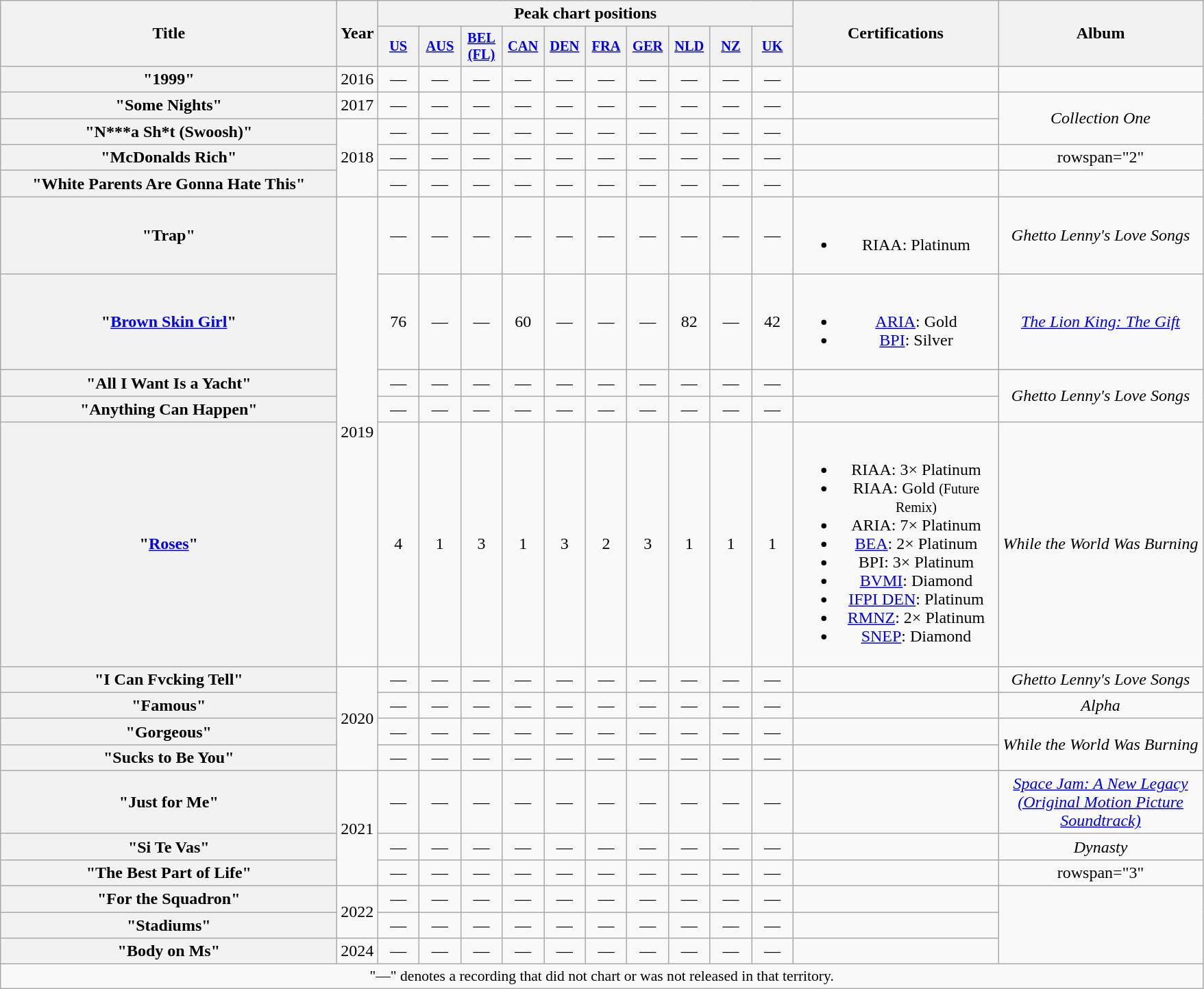<table class="wikitable plainrowheaders" style="text-align:center;">
<tr List of singles as a lead artist, showing year released and album name>
<th scope="col" rowspan="2" style="width:20em;">Title</th>
<th scope="col" rowspan="2" style="width:1em;">Year</th>
<th scope="col" colspan="10">Peak chart positions</th>
<th scope="col" rowspan="2" style="width:12em;">Certifications</th>
<th scope="col" rowspan="2" style="width:12em;">Album</th>
</tr>
<tr>
<th scope="col" style="width:2.5em; font-size:85%;"><a href='#'>US</a><br></th>
<th scope="col" style="width:2.5em; font-size:85%;"><a href='#'>AUS</a><br></th>
<th scope="col" style="width:2.5em; font-size:85%;"><a href='#'>BEL<br>(FL)</a><br></th>
<th scope="col" style="width:2.5em; font-size:85%;"><a href='#'>CAN</a><br></th>
<th scope="col" style="width:2.5em; font-size:85%;"><a href='#'>DEN</a><br></th>
<th scope="col" style="width:2.5em; font-size:85%;"><a href='#'>FRA</a><br></th>
<th scope="col" style="width:2.5em; font-size:85%;"><a href='#'>GER</a><br></th>
<th scope="col" style="width:2.5em; font-size:85%;"><a href='#'>NLD</a><br></th>
<th scope="col" style="width:2.5em; font-size:85%;"><a href='#'>NZ</a><br></th>
<th scope="col" style="width:2.5em; font-size:85%;"><a href='#'>UK</a><br></th>
</tr>
<tr>
<th scope="row">"1999"</th>
<td>2016</td>
<td>—</td>
<td>—</td>
<td>—</td>
<td>—</td>
<td>—</td>
<td>—</td>
<td>—</td>
<td>—</td>
<td>—</td>
<td>—</td>
<td></td>
<td></td>
</tr>
<tr>
<th scope="row">"Some Nights"</th>
<td>2017</td>
<td>—</td>
<td>—</td>
<td>—</td>
<td>—</td>
<td>—</td>
<td>—</td>
<td>—</td>
<td>—</td>
<td>—</td>
<td>—</td>
<td></td>
<td rowspan="2"><em>Collection One</em></td>
</tr>
<tr>
<th scope="row">"N***a Sh*t (Swoosh)"</th>
<td rowspan="3">2018</td>
<td>—</td>
<td>—</td>
<td>—</td>
<td>—</td>
<td>—</td>
<td>—</td>
<td>—</td>
<td>—</td>
<td>—</td>
<td>—</td>
<td></td>
</tr>
<tr>
<th scope="row">"McDonalds Rich"</th>
<td>—</td>
<td>—</td>
<td>—</td>
<td>—</td>
<td>—</td>
<td>—</td>
<td>—</td>
<td>—</td>
<td>—</td>
<td>—</td>
<td></td>
<td>rowspan="2" </td>
</tr>
<tr>
<th scope="row">"White Parents Are Gonna Hate This"</th>
<td>—</td>
<td>—</td>
<td>—</td>
<td>—</td>
<td>—</td>
<td>—</td>
<td>—</td>
<td>—</td>
<td>—</td>
<td>—</td>
<td></td>
</tr>
<tr>
<th scope="row">"Trap"<br></th>
<td rowspan="5">2019</td>
<td>—</td>
<td>—</td>
<td>—</td>
<td>—</td>
<td>—</td>
<td>—</td>
<td>—</td>
<td>—</td>
<td>—</td>
<td>—</td>
<td><br><ul><li>RIAA: Platinum</li></ul></td>
<td><em>Ghetto Lenny's Love Songs</em></td>
</tr>
<tr>
<th scope="row">"<a href='#'>Brown Skin Girl</a>"<br></th>
<td>76</td>
<td>—</td>
<td>—</td>
<td>60</td>
<td>—</td>
<td>—</td>
<td>—</td>
<td>82</td>
<td>—</td>
<td>42</td>
<td><br><ul><li><a href='#'>ARIA</a>: Gold</li><li><a href='#'>BPI</a>: Silver</li></ul></td>
<td><em><a href='#'>The Lion King: The Gift</a></em></td>
</tr>
<tr>
<th scope="row">"All I Want Is a Yacht"</th>
<td>—</td>
<td>—</td>
<td>—</td>
<td>—</td>
<td>—</td>
<td>—</td>
<td>—</td>
<td>—</td>
<td>—</td>
<td>—</td>
<td></td>
<td rowspan="2"><em>Ghetto Lenny's Love Songs</em></td>
</tr>
<tr>
<th scope="row">"Anything Can Happen"<br></th>
<td>—</td>
<td>—</td>
<td>—</td>
<td>—</td>
<td>—</td>
<td>—</td>
<td>—</td>
<td>—</td>
<td>—</td>
<td>—</td>
<td></td>
</tr>
<tr>
<th scope="row">"<a href='#'>Roses</a>"<br></th>
<td>4</td>
<td>1</td>
<td>3</td>
<td>1</td>
<td>3</td>
<td>2</td>
<td>3</td>
<td>1</td>
<td>1</td>
<td>1</td>
<td><br><ul><li>RIAA: 3× Platinum</li><li>RIAA: Gold <small>(Future Remix)</small></li><li>ARIA: 7× Platinum</li><li><a href='#'>BEA</a>: 2× Platinum</li><li>BPI: 3× Platinum</li><li><a href='#'>BVMI</a>: Diamond</li><li><a href='#'>IFPI DEN</a>: Platinum</li><li><a href='#'>RMNZ</a>: 2× Platinum</li><li><a href='#'>SNEP</a>: Diamond</li></ul></td>
<td><em>While the World Was Burning</em></td>
</tr>
<tr>
<th scope="row">"I Can Fvcking Tell"</th>
<td rowspan="4">2020</td>
<td>—</td>
<td>—</td>
<td>—</td>
<td>—</td>
<td>—</td>
<td>—</td>
<td>—</td>
<td>—</td>
<td>—</td>
<td>—</td>
<td></td>
<td><em>Ghetto Lenny's Love Songs</em></td>
</tr>
<tr>
<th scope="row">"Famous"<br></th>
<td>—</td>
<td>—</td>
<td>—</td>
<td>—</td>
<td>—</td>
<td>—</td>
<td>—</td>
<td>—</td>
<td>—</td>
<td>—</td>
<td></td>
<td><em>Alpha</em></td>
</tr>
<tr>
<th scope="row">"Gorgeous"</th>
<td>—</td>
<td>—</td>
<td>—</td>
<td>—</td>
<td>—</td>
<td>—</td>
<td>—</td>
<td>—</td>
<td>—</td>
<td>—</td>
<td></td>
<td rowspan="2"><em>While the World Was Burning</em></td>
</tr>
<tr>
<th scope="row">"Sucks to Be You"</th>
<td>—</td>
<td>—</td>
<td>—</td>
<td>—</td>
<td>—</td>
<td>—</td>
<td>—</td>
<td>—</td>
<td>—</td>
<td>—</td>
<td></td>
</tr>
<tr>
<th scope="row">"Just for Me"<br></th>
<td rowspan="3">2021</td>
<td>—</td>
<td>—</td>
<td>—</td>
<td>—</td>
<td>—</td>
<td>—</td>
<td>—</td>
<td>—</td>
<td>—</td>
<td>—</td>
<td></td>
<td><em><a href='#'>Space Jam: A New Legacy (Original Motion Picture Soundtrack)</a></em></td>
</tr>
<tr>
<th scope="row">"Si Te Vas"<br></th>
<td>—</td>
<td>—</td>
<td>—</td>
<td>—</td>
<td>—</td>
<td>—</td>
<td>—</td>
<td>—</td>
<td>—</td>
<td>—</td>
<td></td>
<td><em>Dynasty</em></td>
</tr>
<tr>
<th scope="row">"The Best Part of Life"</th>
<td>—</td>
<td>—</td>
<td>—</td>
<td>—</td>
<td>—</td>
<td>—</td>
<td>—</td>
<td>—</td>
<td>—</td>
<td>—</td>
<td></td>
<td>rowspan="3" </td>
</tr>
<tr>
<th scope="row">"For the Squadron"</th>
<td rowspan="2">2022</td>
<td>—</td>
<td>—</td>
<td>—</td>
<td>—</td>
<td>—</td>
<td>—</td>
<td>—</td>
<td>—</td>
<td>—</td>
<td>—</td>
<td></td>
</tr>
<tr>
<th scope="row">"Stadiums"<br></th>
<td>—</td>
<td>—</td>
<td>—</td>
<td>—</td>
<td>—</td>
<td>—</td>
<td>—</td>
<td>—</td>
<td>—</td>
<td>—</td>
<td></td>
</tr>
<tr>
<th scope="row">"Body on Ms"</th>
<td>2024</td>
<td>—</td>
<td>—</td>
<td>—</td>
<td>—</td>
<td>—</td>
<td>—</td>
<td>—</td>
<td>—</td>
<td>—</td>
<td>—</td>
<td></td>
</tr>
<tr>
<td colspan="15" style="font-size:90%">"—" denotes a recording that did not chart or was not released in that territory.</td>
</tr>
</table>
